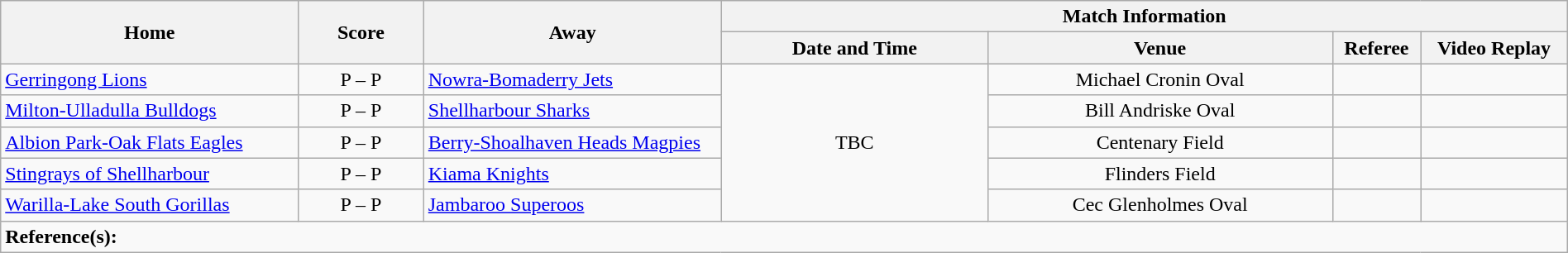<table class="wikitable" width="100% text-align:center;">
<tr>
<th rowspan="2" width="19%">Home</th>
<th rowspan="2" width="8%">Score</th>
<th rowspan="2" width="19%">Away</th>
<th colspan="4">Match Information</th>
</tr>
<tr bgcolor="#CCCCCC">
<th width="17%">Date and Time</th>
<th width="22%">Venue</th>
<th>Referee</th>
<th>Video Replay</th>
</tr>
<tr>
<td> <a href='#'>Gerringong Lions</a></td>
<td style="text-align:center;">P – P</td>
<td> <a href='#'>Nowra-Bomaderry Jets</a></td>
<td rowspan="5" style="text-align:center;">TBC</td>
<td style="text-align:center;">Michael Cronin Oval</td>
<td style="text-align:center;"></td>
<td style="text-align:center;"></td>
</tr>
<tr>
<td> <a href='#'>Milton-Ulladulla Bulldogs</a></td>
<td style="text-align:center;">P – P</td>
<td> <a href='#'>Shellharbour Sharks</a></td>
<td style="text-align:center;">Bill Andriske Oval</td>
<td style="text-align:center;"></td>
<td style="text-align:center;"></td>
</tr>
<tr>
<td> <a href='#'>Albion Park-Oak Flats Eagles</a></td>
<td style="text-align:center;">P – P</td>
<td> <a href='#'>Berry-Shoalhaven Heads Magpies</a></td>
<td style="text-align:center;">Centenary Field</td>
<td style="text-align:center;"></td>
<td style="text-align:center;"></td>
</tr>
<tr>
<td> <a href='#'>Stingrays of Shellharbour</a></td>
<td style="text-align:center;">P – P</td>
<td> <a href='#'>Kiama Knights</a></td>
<td style="text-align:center;">Flinders Field</td>
<td style="text-align:center;"></td>
<td style="text-align:center;"></td>
</tr>
<tr>
<td> <a href='#'>Warilla-Lake South Gorillas</a></td>
<td style="text-align:center;">P – P</td>
<td> <a href='#'>Jambaroo Superoos</a></td>
<td style="text-align:center;">Cec Glenholmes Oval</td>
<td style="text-align:center;"></td>
<td style="text-align:center;"></td>
</tr>
<tr>
<td colspan="7"><strong>Reference(s):</strong></td>
</tr>
</table>
